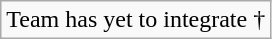<table class="wikitable" style="font-size:100%;line-height:1.1;">
<tr>
<td>Team has yet to integrate †</td>
</tr>
</table>
